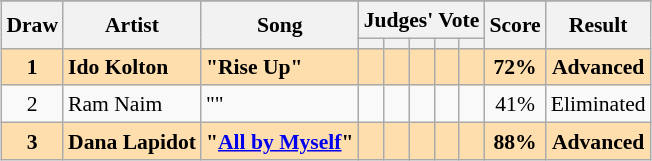<table class="sortable wikitable" style="margin: 1em auto 1em auto; text-align:center; font-size:90%; line-height:18px;">
<tr>
</tr>
<tr>
<th rowspan="2">Draw</th>
<th rowspan="2">Artist</th>
<th rowspan="2">Song</th>
<th colspan="5" class="unsortable">Judges' Vote</th>
<th rowspan="2">Score</th>
<th rowspan="2">Result</th>
</tr>
<tr>
<th class="unsortable"></th>
<th class="unsortable"></th>
<th class="unsortable"></th>
<th class="unsortable"></th>
<th class="unsortable"></th>
</tr>
<tr style="font-weight:bold; background:navajowhite;">
<td>1</td>
<td align="left">Ido Kolton</td>
<td align="left">"Rise Up"</td>
<td></td>
<td></td>
<td></td>
<td></td>
<td></td>
<td>72%</td>
<td>Advanced</td>
</tr>
<tr>
<td>2</td>
<td align="left">Ram Naim</td>
<td align="left">""</td>
<td></td>
<td></td>
<td></td>
<td></td>
<td></td>
<td>41%</td>
<td>Eliminated</td>
</tr>
<tr style="font-weight:bold; background:navajowhite;">
<td>3</td>
<td align="left">Dana Lapidot</td>
<td align="left">"<a href='#'>All by Myself</a>"</td>
<td></td>
<td></td>
<td></td>
<td></td>
<td></td>
<td>88%</td>
<td>Advanced</td>
</tr>
</table>
